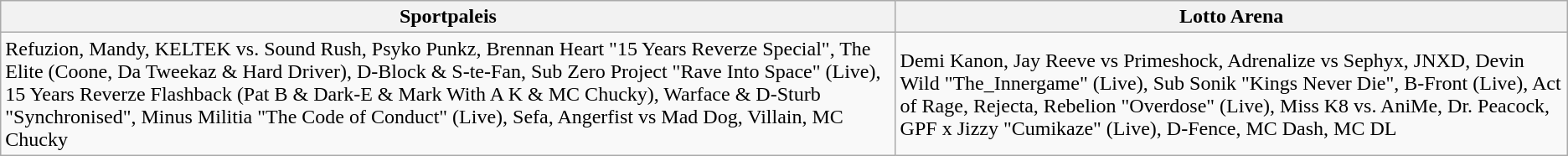<table class="wikitable">
<tr>
<th><strong>Sportpaleis</strong></th>
<th><strong>Lotto Arena</strong></th>
</tr>
<tr>
<td>Refuzion, Mandy, KELTEK vs. Sound Rush, Psyko Punkz, Brennan Heart "15 Years Reverze Special", The Elite (Coone, Da Tweekaz & Hard Driver), D-Block & S-te-Fan, Sub Zero Project "Rave Into Space" (Live), 15 Years Reverze Flashback (Pat B & Dark-E & Mark With A K & MC Chucky), Warface & D-Sturb "Synchronised", Minus Militia "The Code of Conduct" (Live), Sefa, Angerfist vs Mad Dog, Villain, MC Chucky</td>
<td>Demi Kanon, Jay Reeve vs Primeshock, Adrenalize vs Sephyx, JNXD, Devin Wild "The_Innergame" (Live), Sub Sonik "Kings Never Die", B-Front (Live), Act of Rage, Rejecta, Rebelion "Overdose" (Live), Miss K8 vs. AniMe, Dr. Peacock, GPF x Jizzy "Cumikaze" (Live), D-Fence, MC Dash, MC DL</td>
</tr>
</table>
